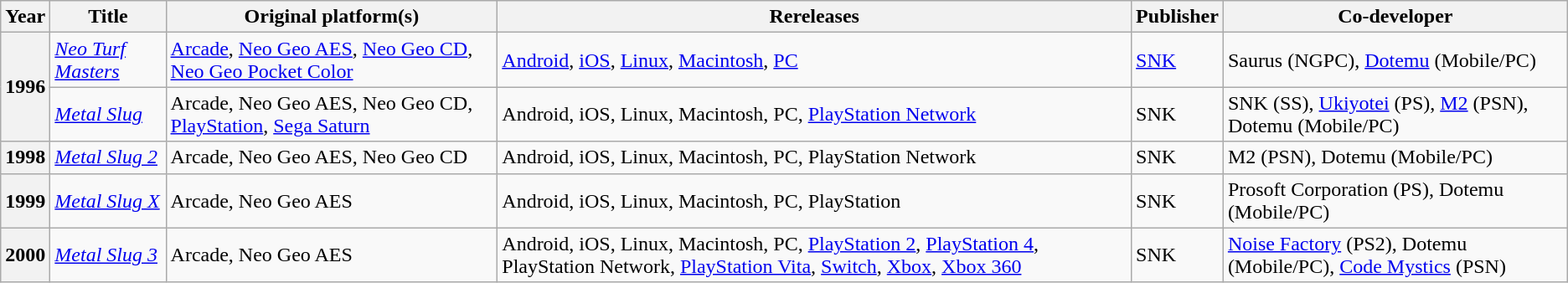<table class="wikitable sortable">
<tr>
<th>Year</th>
<th>Title</th>
<th>Original platform(s)</th>
<th>Rereleases</th>
<th>Publisher</th>
<th>Co-developer</th>
</tr>
<tr>
<th rowspan="2">1996</th>
<td><em><a href='#'>Neo Turf Masters</a></em></td>
<td><a href='#'>Arcade</a>, <a href='#'>Neo Geo AES</a>, <a href='#'>Neo Geo CD</a>, <a href='#'>Neo Geo Pocket Color</a></td>
<td><a href='#'>Android</a>, <a href='#'>iOS</a>, <a href='#'>Linux</a>, <a href='#'>Macintosh</a>, <a href='#'>PC</a></td>
<td><a href='#'>SNK</a></td>
<td>Saurus (NGPC), <a href='#'>Dotemu</a> (Mobile/PC)</td>
</tr>
<tr>
<td><em><a href='#'>Metal Slug</a></em></td>
<td>Arcade, Neo Geo AES, Neo Geo CD, <a href='#'>PlayStation</a>, <a href='#'>Sega Saturn</a></td>
<td>Android, iOS, Linux, Macintosh, PC, <a href='#'>PlayStation Network</a></td>
<td>SNK</td>
<td>SNK (SS), <a href='#'>Ukiyotei</a> (PS), <a href='#'>M2</a> (PSN), Dotemu (Mobile/PC)</td>
</tr>
<tr>
<th>1998</th>
<td><em><a href='#'>Metal Slug 2</a></em></td>
<td>Arcade, Neo Geo AES, Neo Geo CD</td>
<td>Android, iOS, Linux, Macintosh, PC, PlayStation Network</td>
<td>SNK</td>
<td>M2 (PSN), Dotemu (Mobile/PC)</td>
</tr>
<tr>
<th>1999</th>
<td><em><a href='#'>Metal Slug X</a></em></td>
<td>Arcade, Neo Geo AES</td>
<td>Android, iOS, Linux, Macintosh, PC, PlayStation</td>
<td>SNK</td>
<td>Prosoft Corporation (PS), Dotemu (Mobile/PC)</td>
</tr>
<tr>
<th>2000</th>
<td><em><a href='#'>Metal Slug 3</a></em></td>
<td>Arcade, Neo Geo AES</td>
<td>Android, iOS, Linux, Macintosh, PC, <a href='#'>PlayStation 2</a>, <a href='#'>PlayStation 4</a>, PlayStation Network, <a href='#'>PlayStation Vita</a>, <a href='#'>Switch</a>, <a href='#'>Xbox</a>, <a href='#'>Xbox 360</a></td>
<td>SNK</td>
<td><a href='#'>Noise Factory</a> (PS2), Dotemu (Mobile/PC), <a href='#'>Code Mystics</a> (PSN)</td>
</tr>
</table>
